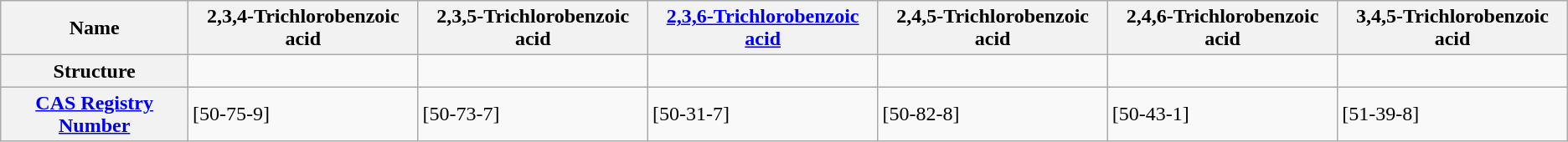<table class="wikitable">
<tr>
<th>Name</th>
<th>2,3,4-Trichlorobenzoic acid</th>
<th>2,3,5-Trichlorobenzoic acid</th>
<th><a href='#'>2,3,6-Trichlorobenzoic acid</a></th>
<th>2,4,5-Trichlorobenzoic acid</th>
<th>2,4,6-Trichlorobenzoic acid</th>
<th>3,4,5-Trichlorobenzoic acid</th>
</tr>
<tr>
<th>Structure</th>
<td style="text-align:center;"></td>
<td style="text-align:center;"></td>
<td style="text-align:center;"></td>
<td style="text-align:center;"></td>
<td style="text-align:center;"></td>
<td style="text-align:center;"></td>
</tr>
<tr>
<th><a href='#'>CAS Registry Number</a></th>
<td>[50-75-9]</td>
<td>[50-73-7]</td>
<td>[50-31-7]</td>
<td>[50-82-8]</td>
<td>[50-43-1]</td>
<td>[51-39-8]</td>
</tr>
</table>
